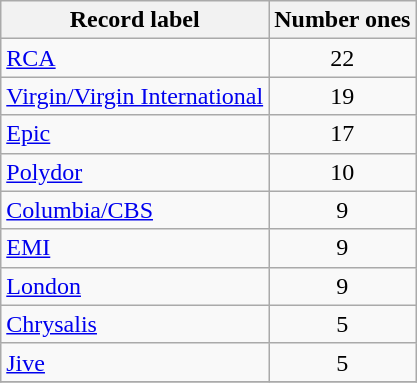<table class="wikitable sortable" style="text-align:center;">
<tr>
<th scope=col>Record label</th>
<th scope=col>Number ones</th>
</tr>
<tr>
<td align=left><a href='#'>RCA</a></td>
<td align=center>22</td>
</tr>
<tr>
<td align=left><a href='#'>Virgin/Virgin International</a></td>
<td align=center>19</td>
</tr>
<tr>
<td align=left><a href='#'>Epic</a></td>
<td align=center>17</td>
</tr>
<tr>
<td align=left><a href='#'>Polydor</a></td>
<td align=center>10</td>
</tr>
<tr>
<td align=left><a href='#'>Columbia/CBS</a></td>
<td align=center>9</td>
</tr>
<tr>
<td align=left><a href='#'>EMI</a></td>
<td align=center>9</td>
</tr>
<tr>
<td align=left><a href='#'>London</a></td>
<td align=center>9</td>
</tr>
<tr>
<td align=left><a href='#'>Chrysalis</a></td>
<td align=center>5</td>
</tr>
<tr>
<td align=left><a href='#'>Jive</a></td>
<td align=center>5</td>
</tr>
<tr>
</tr>
</table>
